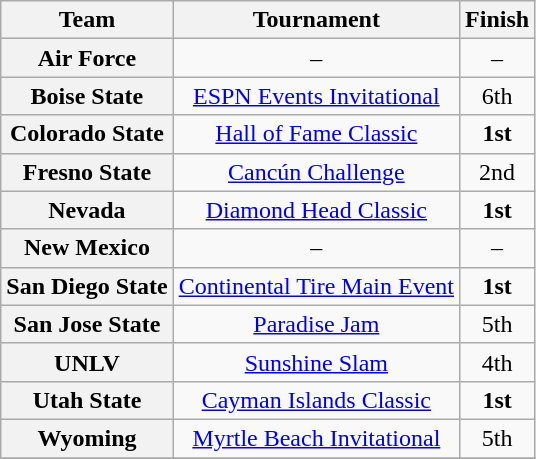<table class="wikitable">
<tr>
<th>Team</th>
<th>Tournament</th>
<th>Finish</th>
</tr>
<tr style="text-align:center;">
<th style=>Air Force</th>
<td>–</td>
<td>–</td>
</tr>
<tr style="text-align:center;">
<th style=>Boise State</th>
<td><a href='#'>ESPN Events Invitational</a></td>
<td>6th</td>
</tr>
<tr style="text-align:center;">
<th style=>Colorado State</th>
<td><a href='#'>Hall of Fame Classic</a></td>
<td><strong>1st</strong></td>
</tr>
<tr style="text-align:center;">
<th style=>Fresno State</th>
<td><a href='#'>Cancún Challenge</a></td>
<td>2nd</td>
</tr>
<tr style="text-align:center;">
<th style=>Nevada</th>
<td><a href='#'>Diamond Head Classic</a></td>
<td><strong>1st</strong></td>
</tr>
<tr style="text-align:center;">
<th style=>New Mexico</th>
<td>–</td>
<td>–</td>
</tr>
<tr style="text-align:center;">
<th style=>San Diego State</th>
<td><a href='#'>Continental Tire Main Event</a></td>
<td><strong>1st</strong></td>
</tr>
<tr style="text-align:center;">
<th style=>San Jose State</th>
<td><a href='#'>Paradise Jam</a></td>
<td>5th</td>
</tr>
<tr style="text-align:center;">
<th style=>UNLV</th>
<td><a href='#'>Sunshine Slam</a></td>
<td>4th</td>
</tr>
<tr style="text-align:center;">
<th style=>Utah State</th>
<td><a href='#'>Cayman Islands Classic</a></td>
<td><strong>1st</strong></td>
</tr>
<tr style="text-align:center;">
<th style=>Wyoming</th>
<td><a href='#'>Myrtle Beach Invitational</a></td>
<td>5th</td>
</tr>
<tr>
</tr>
</table>
